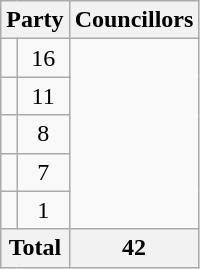<table class="wikitable">
<tr>
<th colspan=2>Party</th>
<th>Councillors</th>
</tr>
<tr>
<td></td>
<td align=center>16</td>
</tr>
<tr>
<td></td>
<td align=center>11</td>
</tr>
<tr>
<td></td>
<td align=center>8</td>
</tr>
<tr>
<td></td>
<td align=center>7</td>
</tr>
<tr>
<td></td>
<td align=center>1</td>
</tr>
<tr>
<th colspan=2>Total</th>
<th align=center>42</th>
</tr>
</table>
